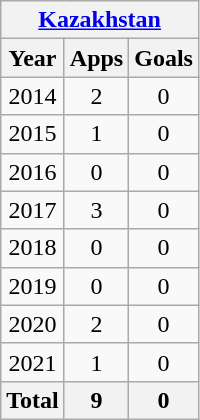<table class="wikitable" style="text-align:center">
<tr>
<th colspan=3><a href='#'>Kazakhstan</a></th>
</tr>
<tr>
<th>Year</th>
<th>Apps</th>
<th>Goals</th>
</tr>
<tr>
<td>2014</td>
<td>2</td>
<td>0</td>
</tr>
<tr>
<td>2015</td>
<td>1</td>
<td>0</td>
</tr>
<tr>
<td>2016</td>
<td>0</td>
<td>0</td>
</tr>
<tr>
<td>2017</td>
<td>3</td>
<td>0</td>
</tr>
<tr>
<td>2018</td>
<td>0</td>
<td>0</td>
</tr>
<tr>
<td>2019</td>
<td>0</td>
<td>0</td>
</tr>
<tr>
<td>2020</td>
<td>2</td>
<td>0</td>
</tr>
<tr>
<td>2021</td>
<td>1</td>
<td>0</td>
</tr>
<tr>
<th>Total</th>
<th>9</th>
<th>0</th>
</tr>
</table>
